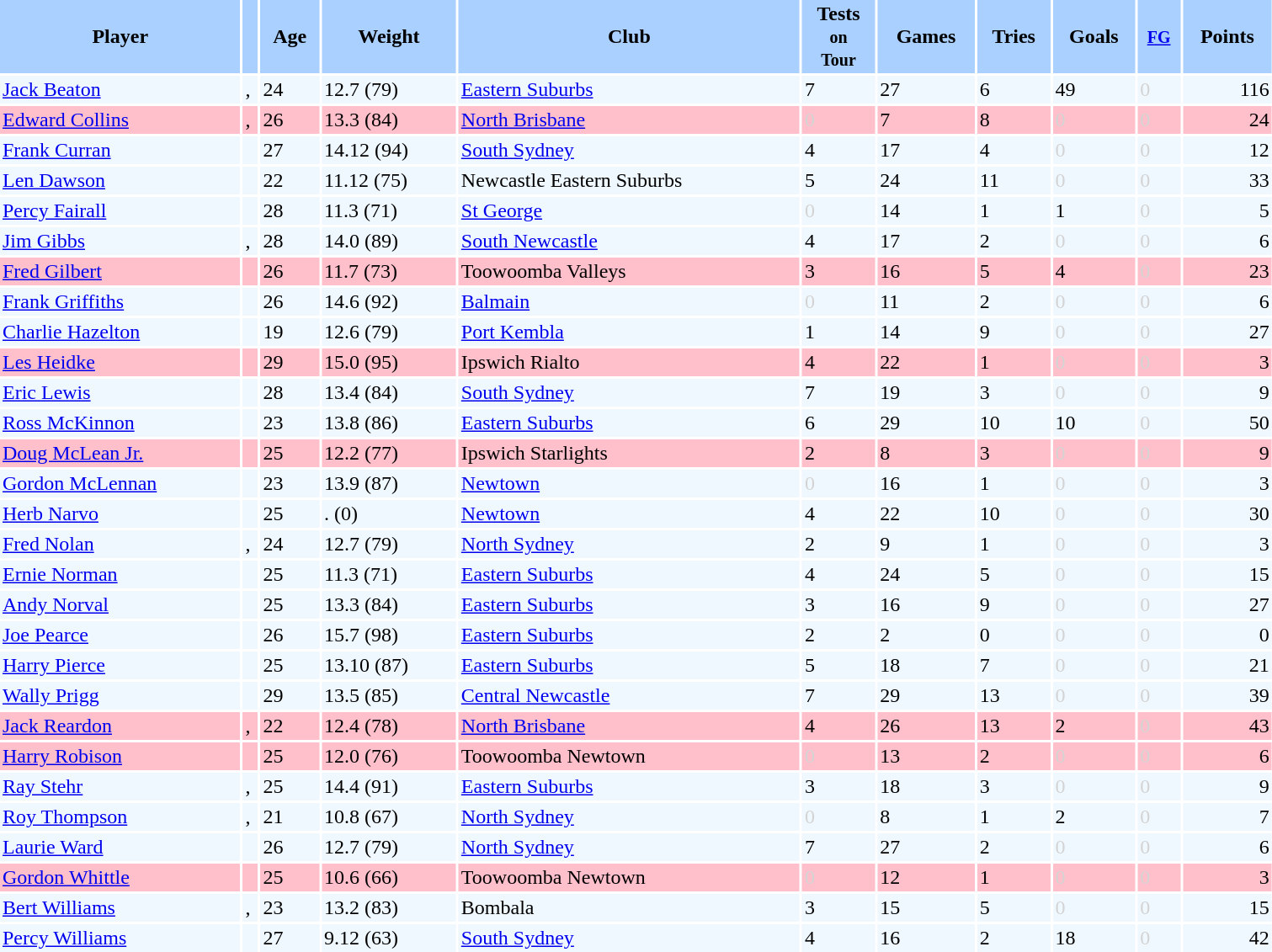<table class="sortable" border="0" cellspacing="2" cellpadding="2" style="width:80%;" style="text-align:center;">
<tr style="background:#AAD0FF">
<th>Player</th>
<th></th>
<th>Age</th>
<th>Weight</th>
<th>Club</th>
<th>Tests<br><small>on<br>Tour</small></th>
<th>Games</th>
<th>Tries</th>
<th>Goals</th>
<th><small><a href='#'>FG</a></small></th>
<th>Points</th>
</tr>
<tr bgcolor=#F0F8FF>
<td align=left><a href='#'>Jack Beaton</a></td>
<td>, </td>
<td>24</td>
<td>12.7 (79)</td>
<td align=left> <a href='#'>Eastern Suburbs</a></td>
<td>7</td>
<td>27</td>
<td>6</td>
<td>49</td>
<td style="color:lightgray">0</td>
<td align=right>116</td>
</tr>
<tr bgcolor=#FFC0CB>
<td align=left><a href='#'>Edward Collins</a></td>
<td>, </td>
<td>26</td>
<td>13.3 (84)</td>
<td align=left> <a href='#'>North Brisbane</a></td>
<td style="color:lightgray">0</td>
<td>7</td>
<td>8</td>
<td style="color:lightgray">0</td>
<td style="color:lightgray">0</td>
<td align=right>24</td>
</tr>
<tr bgcolor=#F0F8FF>
<td align=left><a href='#'>Frank Curran</a></td>
<td></td>
<td>27</td>
<td>14.12 (94)</td>
<td align=left> <a href='#'>South Sydney</a></td>
<td>4</td>
<td>17</td>
<td>4</td>
<td style="color:lightgray">0</td>
<td style="color:lightgray">0</td>
<td align=right>12</td>
</tr>
<tr bgcolor=#F0F8FF>
<td align=left><a href='#'>Len Dawson</a></td>
<td></td>
<td>22</td>
<td>11.12 (75)</td>
<td align=left> Newcastle Eastern Suburbs</td>
<td>5</td>
<td>24</td>
<td>11</td>
<td style="color:lightgray">0</td>
<td style="color:lightgray">0</td>
<td align=right>33</td>
</tr>
<tr bgcolor=#F0F8FF>
<td align=left><a href='#'>Percy Fairall</a></td>
<td></td>
<td>28</td>
<td>11.3 (71)</td>
<td align=left> <a href='#'>St George</a></td>
<td style="color:lightgray">0</td>
<td>14</td>
<td>1</td>
<td>1</td>
<td style="color:lightgray">0</td>
<td align=right>5</td>
</tr>
<tr bgcolor=#F0F8FF>
<td align=left><a href='#'>Jim Gibbs</a></td>
<td>, </td>
<td>28</td>
<td>14.0 (89)</td>
<td align=left> <a href='#'>South Newcastle</a></td>
<td>4</td>
<td>17</td>
<td>2</td>
<td style="color:lightgray">0</td>
<td style="color:lightgray">0</td>
<td align=right>6</td>
</tr>
<tr bgcolor=#FFC0CB>
<td align=left><a href='#'>Fred Gilbert</a></td>
<td></td>
<td>26</td>
<td>11.7 (73)</td>
<td align=left> Toowoomba Valleys</td>
<td>3</td>
<td>16</td>
<td>5</td>
<td>4</td>
<td style="color:lightgray">0</td>
<td align=right>23</td>
</tr>
<tr bgcolor=#F0F8FF>
<td align=left><a href='#'>Frank Griffiths</a></td>
<td></td>
<td>26</td>
<td>14.6 (92)</td>
<td align=left> <a href='#'>Balmain</a></td>
<td style="color:lightgray">0</td>
<td>11</td>
<td>2</td>
<td style="color:lightgray">0</td>
<td style="color:lightgray">0</td>
<td align=right>6</td>
</tr>
<tr bgcolor=#F0F8FF>
<td align=left><a href='#'>Charlie Hazelton</a></td>
<td></td>
<td>19</td>
<td>12.6 (79)</td>
<td align=left> <a href='#'>Port Kembla</a></td>
<td>1</td>
<td>14</td>
<td>9</td>
<td style="color:lightgray">0</td>
<td style="color:lightgray">0</td>
<td align=right>27</td>
</tr>
<tr bgcolor=#FFC0CB>
<td align=left><a href='#'>Les Heidke</a></td>
<td></td>
<td>29</td>
<td>15.0 (95)</td>
<td align=left>Ipswich Rialto</td>
<td>4</td>
<td>22</td>
<td>1</td>
<td style="color:lightgray">0</td>
<td style="color:lightgray">0</td>
<td align=right>3</td>
</tr>
<tr bgcolor=#F0F8FF>
<td align=left><a href='#'>Eric Lewis</a></td>
<td></td>
<td>28</td>
<td>13.4 (84)</td>
<td align=left> <a href='#'>South Sydney</a></td>
<td>7</td>
<td>19</td>
<td>3</td>
<td style="color:lightgray">0</td>
<td style="color:lightgray">0</td>
<td align=right>9</td>
</tr>
<tr bgcolor=#F0F8FF>
<td align=left><a href='#'>Ross McKinnon</a></td>
<td></td>
<td>23</td>
<td>13.8 (86)</td>
<td align=left> <a href='#'>Eastern Suburbs</a></td>
<td>6</td>
<td>29</td>
<td>10</td>
<td>10</td>
<td style="color:lightgray">0</td>
<td align=right>50</td>
</tr>
<tr bgcolor=#FFC0CB>
<td align=left><a href='#'>Doug McLean Jr.</a></td>
<td></td>
<td>25</td>
<td>12.2 (77)</td>
<td align=left>Ipswich Starlights</td>
<td>2</td>
<td>8</td>
<td>3</td>
<td style="color:lightgray">0</td>
<td style="color:lightgray">0</td>
<td align=right>9</td>
</tr>
<tr bgcolor=#F0F8FF>
<td align=left><a href='#'>Gordon McLennan</a></td>
<td></td>
<td>23</td>
<td>13.9 (87)</td>
<td align=left> <a href='#'>Newtown</a></td>
<td style="color:lightgray">0</td>
<td>16</td>
<td>1</td>
<td style="color:lightgray">0</td>
<td style="color:lightgray">0</td>
<td align=right>3</td>
</tr>
<tr bgcolor=#F0F8FF>
<td align=left><a href='#'>Herb Narvo</a></td>
<td></td>
<td>25</td>
<td>. (0)</td>
<td align=left> <a href='#'>Newtown</a></td>
<td>4</td>
<td>22</td>
<td>10</td>
<td style="color:lightgray">0</td>
<td style="color:lightgray">0</td>
<td align=right>30</td>
</tr>
<tr bgcolor=#F0F8FF>
<td align=left><a href='#'>Fred Nolan</a></td>
<td>, </td>
<td>24</td>
<td>12.7 (79)</td>
<td align=left> <a href='#'>North Sydney</a></td>
<td>2</td>
<td>9</td>
<td>1</td>
<td style="color:lightgray">0</td>
<td style="color:lightgray">0</td>
<td align=right>3</td>
</tr>
<tr bgcolor=#F0F8FF>
<td align=left><a href='#'>Ernie Norman</a></td>
<td></td>
<td>25</td>
<td>11.3 (71)</td>
<td align=left> <a href='#'>Eastern Suburbs</a></td>
<td>4</td>
<td>24</td>
<td>5</td>
<td style="color:lightgray">0</td>
<td style="color:lightgray">0</td>
<td align=right>15</td>
</tr>
<tr bgcolor=#F0F8FF>
<td align=left><a href='#'>Andy Norval</a></td>
<td></td>
<td>25</td>
<td>13.3 (84)</td>
<td align=left> <a href='#'>Eastern Suburbs</a></td>
<td>3</td>
<td>16</td>
<td>9</td>
<td style="color:lightgray">0</td>
<td style="color:lightgray">0</td>
<td align=right>27</td>
</tr>
<tr bgcolor=#F0F8FF>
<td align=left><a href='#'>Joe Pearce</a></td>
<td></td>
<td>26</td>
<td>15.7 (98)</td>
<td align=left> <a href='#'>Eastern Suburbs</a></td>
<td>2</td>
<td>2</td>
<td>0</td>
<td style="color:lightgray">0</td>
<td style="color:lightgray">0</td>
<td align=right>0</td>
</tr>
<tr bgcolor=#F0F8FF>
<td align=left><a href='#'>Harry Pierce</a></td>
<td></td>
<td>25</td>
<td>13.10 (87)</td>
<td align=left> <a href='#'>Eastern Suburbs</a></td>
<td>5</td>
<td>18</td>
<td>7</td>
<td style="color:lightgray">0</td>
<td style="color:lightgray">0</td>
<td align=right>21</td>
</tr>
<tr bgcolor=#F0F8FF>
<td align=left><a href='#'>Wally Prigg</a></td>
<td></td>
<td>29</td>
<td>13.5 (85)</td>
<td align=left> <a href='#'>Central Newcastle</a></td>
<td>7</td>
<td>29</td>
<td>13</td>
<td style="color:lightgray">0</td>
<td style="color:lightgray">0</td>
<td align=right>39</td>
</tr>
<tr bgcolor=#FFC0CB>
<td align=left><a href='#'>Jack Reardon</a></td>
<td>, </td>
<td>22</td>
<td>12.4 (78)</td>
<td align=left> <a href='#'>North Brisbane</a></td>
<td>4</td>
<td>26</td>
<td>13</td>
<td>2</td>
<td style="color:lightgray">0</td>
<td align=right>43</td>
</tr>
<tr bgcolor=#FFC0CB>
<td align=left><a href='#'>Harry Robison</a></td>
<td></td>
<td>25</td>
<td>12.0 (76)</td>
<td align=left> Toowoomba Newtown</td>
<td style="color:lightgray">0</td>
<td>13</td>
<td>2</td>
<td style="color:lightgray">0</td>
<td style="color:lightgray">0</td>
<td align=right>6</td>
</tr>
<tr bgcolor=#F0F8FF>
<td align=left><a href='#'>Ray Stehr</a></td>
<td>, </td>
<td>25</td>
<td>14.4 (91)</td>
<td align=left> <a href='#'>Eastern Suburbs</a></td>
<td>3</td>
<td>18</td>
<td>3</td>
<td style="color:lightgray">0</td>
<td style="color:lightgray">0</td>
<td align=right>9</td>
</tr>
<tr bgcolor=#F0F8FF>
<td align=left><a href='#'>Roy Thompson</a></td>
<td>, </td>
<td>21</td>
<td>10.8 (67)</td>
<td align=left> <a href='#'>North Sydney</a></td>
<td style="color:lightgray">0</td>
<td>8</td>
<td>1</td>
<td>2</td>
<td style="color:lightgray">0</td>
<td align=right>7</td>
</tr>
<tr bgcolor=#F0F8FF>
<td align=left><a href='#'>Laurie Ward</a></td>
<td></td>
<td>26</td>
<td>12.7 (79)</td>
<td align=left> <a href='#'>North Sydney</a></td>
<td>7</td>
<td>27</td>
<td>2</td>
<td style="color:lightgray">0</td>
<td style="color:lightgray">0</td>
<td align=right>6</td>
</tr>
<tr bgcolor=#FFC0CB>
<td align=left><a href='#'>Gordon Whittle</a></td>
<td></td>
<td>25</td>
<td>10.6 (66)</td>
<td align=left> Toowoomba Newtown</td>
<td style="color:lightgray">0</td>
<td>12</td>
<td>1</td>
<td style="color:lightgray">0</td>
<td style="color:lightgray">0</td>
<td align=right>3</td>
</tr>
<tr bgcolor=#F0F8FF>
<td align=left><a href='#'>Bert Williams</a></td>
<td>, </td>
<td>23</td>
<td>13.2 (83)</td>
<td align=left> Bombala</td>
<td>3</td>
<td>15</td>
<td>5</td>
<td style="color:lightgray">0</td>
<td style="color:lightgray">0</td>
<td align=right>15</td>
</tr>
<tr bgcolor=#F0F8FF>
<td align=left><a href='#'>Percy Williams</a></td>
<td></td>
<td>27</td>
<td>9.12 (63)</td>
<td align=left> <a href='#'>South Sydney</a></td>
<td>4</td>
<td>16</td>
<td>2</td>
<td>18</td>
<td style="color:lightgray">0</td>
<td align=right>42</td>
</tr>
</table>
